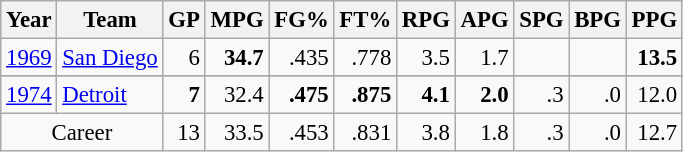<table class="wikitable sortable" style="font-size:95%; text-align:right;">
<tr>
<th>Year</th>
<th>Team</th>
<th>GP</th>
<th>MPG</th>
<th>FG%</th>
<th>FT%</th>
<th>RPG</th>
<th>APG</th>
<th>SPG</th>
<th>BPG</th>
<th>PPG</th>
</tr>
<tr>
<td style="text-align:left;"><a href='#'>1969</a></td>
<td style="text-align:left;"><a href='#'>San Diego</a></td>
<td>6</td>
<td><strong>34.7</strong></td>
<td>.435</td>
<td>.778</td>
<td>3.5</td>
<td>1.7</td>
<td></td>
<td></td>
<td><strong>13.5</strong></td>
</tr>
<tr class="sortbottom">
</tr>
<tr>
<td style="text-align:left;"><a href='#'>1974</a></td>
<td style="text-align:left;"><a href='#'>Detroit</a></td>
<td><strong>7</strong></td>
<td>32.4</td>
<td><strong>.475</strong></td>
<td><strong>.875</strong></td>
<td><strong>4.1</strong></td>
<td><strong>2.0</strong></td>
<td>.3</td>
<td>.0</td>
<td>12.0</td>
</tr>
<tr>
<td style="text-align:center;" colspan="2">Career</td>
<td>13</td>
<td>33.5</td>
<td>.453</td>
<td>.831</td>
<td>3.8</td>
<td>1.8</td>
<td>.3</td>
<td>.0</td>
<td>12.7</td>
</tr>
</table>
